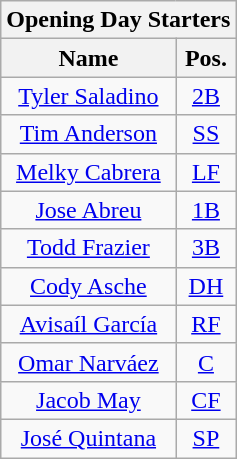<table class="wikitable" style="text-align:center">
<tr>
<th colspan="2">Opening Day Starters</th>
</tr>
<tr>
<th>Name</th>
<th>Pos.</th>
</tr>
<tr>
<td><a href='#'>Tyler Saladino</a></td>
<td><a href='#'>2B</a></td>
</tr>
<tr>
<td><a href='#'>Tim Anderson</a></td>
<td><a href='#'>SS</a></td>
</tr>
<tr>
<td><a href='#'>Melky Cabrera</a></td>
<td><a href='#'>LF</a></td>
</tr>
<tr>
<td><a href='#'>Jose Abreu</a></td>
<td><a href='#'>1B</a></td>
</tr>
<tr>
<td><a href='#'>Todd Frazier</a></td>
<td><a href='#'>3B</a></td>
</tr>
<tr>
<td><a href='#'>Cody Asche</a></td>
<td><a href='#'>DH</a></td>
</tr>
<tr>
<td><a href='#'>Avisaíl García</a></td>
<td><a href='#'>RF</a></td>
</tr>
<tr>
<td><a href='#'>Omar Narváez</a></td>
<td><a href='#'>C</a></td>
</tr>
<tr>
<td><a href='#'>Jacob May</a></td>
<td><a href='#'>CF</a></td>
</tr>
<tr>
<td><a href='#'>José Quintana</a></td>
<td><a href='#'>SP</a></td>
</tr>
</table>
